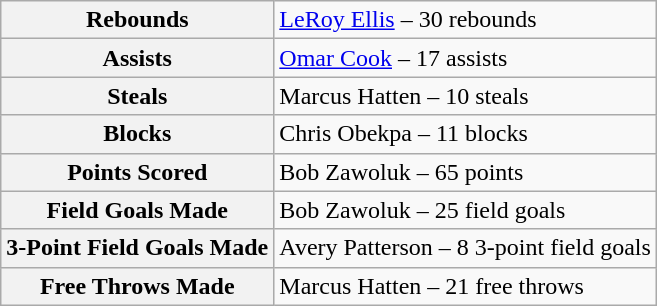<table class="wikitable">
<tr>
<th>Rebounds</th>
<td><a href='#'>LeRoy Ellis</a> – 30 rebounds</td>
</tr>
<tr>
<th>Assists</th>
<td><a href='#'>Omar Cook</a> – 17 assists</td>
</tr>
<tr>
<th>Steals</th>
<td>Marcus Hatten – 10 steals</td>
</tr>
<tr>
<th>Blocks</th>
<td>Chris Obekpa – 11 blocks</td>
</tr>
<tr>
<th>Points Scored</th>
<td>Bob Zawoluk – 65 points</td>
</tr>
<tr>
<th>Field Goals Made</th>
<td>Bob Zawoluk – 25 field goals</td>
</tr>
<tr>
<th>3-Point Field Goals Made</th>
<td>Avery Patterson – 8 3-point field goals</td>
</tr>
<tr>
<th>Free Throws Made</th>
<td>Marcus Hatten – 21 free throws</td>
</tr>
</table>
